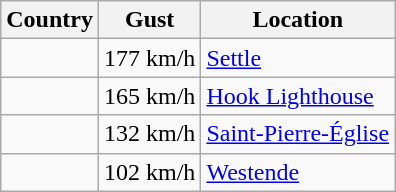<table class="wikitable sortable">
<tr>
<th>Country</th>
<th>Gust</th>
<th>Location</th>
</tr>
<tr>
<td></td>
<td>177 km/h</td>
<td><a href='#'>Settle</a></td>
</tr>
<tr>
<td></td>
<td>165 km/h</td>
<td><a href='#'>Hook Lighthouse</a></td>
</tr>
<tr>
<td></td>
<td>132 km/h</td>
<td><a href='#'>Saint-Pierre-Église</a></td>
</tr>
<tr>
<td></td>
<td>102 km/h</td>
<td><a href='#'>Westende</a></td>
</tr>
</table>
